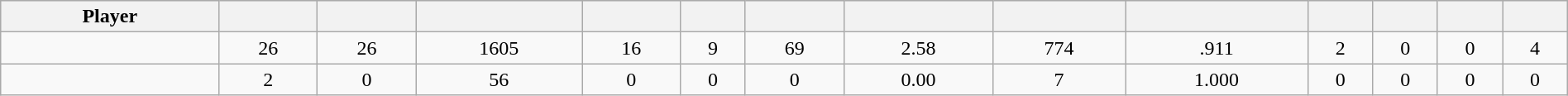<table class="wikitable sortable" style="width:100%;">
<tr style="text-align:center; background:#ddd;">
<th>Player</th>
<th></th>
<th></th>
<th></th>
<th></th>
<th></th>
<th></th>
<th></th>
<th></th>
<th></th>
<th></th>
<th></th>
<th></th>
<th></th>
</tr>
<tr align=center>
<td style=white-space:nowrap></td>
<td>26</td>
<td>26</td>
<td>1605</td>
<td>16</td>
<td>9</td>
<td>69</td>
<td>2.58</td>
<td>774</td>
<td>.911</td>
<td>2</td>
<td>0</td>
<td>0</td>
<td>4</td>
</tr>
<tr align=center>
<td style=white-space:nowrap></td>
<td>2</td>
<td>0</td>
<td>56</td>
<td>0</td>
<td>0</td>
<td>0</td>
<td>0.00</td>
<td>7</td>
<td>1.000</td>
<td>0</td>
<td>0</td>
<td>0</td>
<td>0</td>
</tr>
</table>
